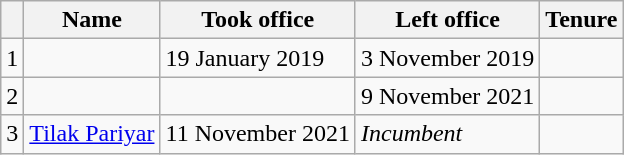<table class="wikitable sortable">
<tr>
<th></th>
<th>Name</th>
<th>Took office</th>
<th>Left office</th>
<th>Tenure</th>
</tr>
<tr>
<td>1</td>
<td></td>
<td>19 January 2019</td>
<td>3 November 2019</td>
<td></td>
</tr>
<tr>
<td>2</td>
<td></td>
<td></td>
<td>9 November 2021</td>
<td></td>
</tr>
<tr>
<td>3</td>
<td><a href='#'>Tilak Pariyar</a></td>
<td>11 November 2021</td>
<td><em>Incumbent</em></td>
<td></td>
</tr>
</table>
